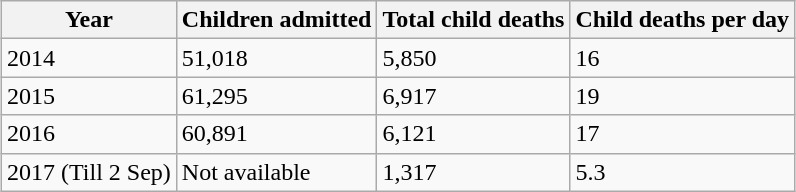<table class="wikitable sortable" style="margin-left: auto; margin-right: auto; border: none;">
<tr>
<th>Year</th>
<th>Children admitted</th>
<th>Total child deaths</th>
<th>Child deaths per day</th>
</tr>
<tr>
<td>2014</td>
<td>51,018</td>
<td>5,850</td>
<td>16</td>
</tr>
<tr>
<td>2015</td>
<td>61,295</td>
<td>6,917</td>
<td>19</td>
</tr>
<tr>
<td>2016</td>
<td>60,891</td>
<td>6,121</td>
<td>17</td>
</tr>
<tr>
<td>2017 (Till 2 Sep)</td>
<td>Not available</td>
<td>1,317</td>
<td>5.3</td>
</tr>
</table>
